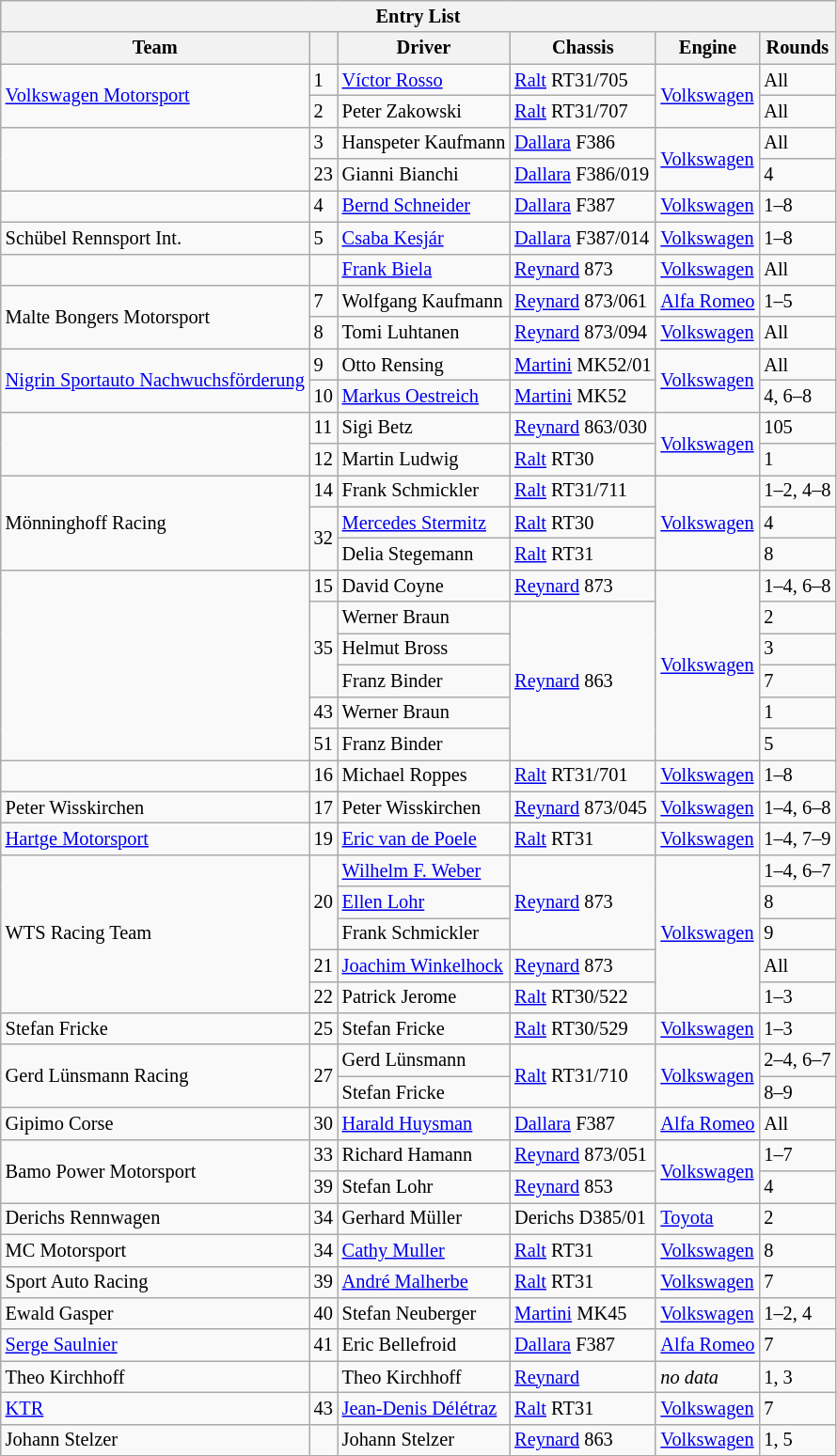<table class="wikitable" style="font-size: 85%;">
<tr>
<th colspan=7>Entry List</th>
</tr>
<tr>
<th>Team</th>
<th></th>
<th>Driver</th>
<th>Chassis</th>
<th>Engine</th>
<th>Rounds</th>
</tr>
<tr>
<td rowspan=2> <a href='#'>Volkswagen Motorsport</a></td>
<td>1</td>
<td> <a href='#'>Víctor Rosso</a></td>
<td><a href='#'>Ralt</a> RT31/705</td>
<td rowspan=2><a href='#'>Volkswagen</a></td>
<td>All</td>
</tr>
<tr>
<td>2</td>
<td> Peter Zakowski</td>
<td><a href='#'>Ralt</a> RT31/707</td>
<td>All</td>
</tr>
<tr>
<td rowspan=2> </td>
<td>3</td>
<td> Hanspeter Kaufmann</td>
<td><a href='#'>Dallara</a> F386</td>
<td rowspan=2><a href='#'>Volkswagen</a></td>
<td>All</td>
</tr>
<tr>
<td>23</td>
<td> Gianni Bianchi</td>
<td><a href='#'>Dallara</a> F386/019</td>
<td>4</td>
</tr>
<tr>
<td> </td>
<td>4</td>
<td> <a href='#'>Bernd Schneider</a></td>
<td><a href='#'>Dallara</a> F387</td>
<td><a href='#'>Volkswagen</a></td>
<td>1–8</td>
</tr>
<tr>
<td> Schübel Rennsport Int.</td>
<td>5</td>
<td> <a href='#'>Csaba Kesjár</a></td>
<td><a href='#'>Dallara</a> F387/014</td>
<td><a href='#'>Volkswagen</a></td>
<td>1–8</td>
</tr>
<tr>
<td> </td>
<td></td>
<td> <a href='#'>Frank Biela</a></td>
<td><a href='#'>Reynard</a> 873</td>
<td><a href='#'>Volkswagen</a></td>
<td>All</td>
</tr>
<tr>
<td rowspan=2> Malte Bongers Motorsport</td>
<td>7</td>
<td> Wolfgang Kaufmann</td>
<td><a href='#'>Reynard</a> 873/061</td>
<td><a href='#'>Alfa Romeo</a></td>
<td>1–5</td>
</tr>
<tr>
<td>8</td>
<td> Tomi Luhtanen</td>
<td><a href='#'>Reynard</a> 873/094</td>
<td><a href='#'>Volkswagen</a></td>
<td>All</td>
</tr>
<tr>
<td rowspan=2> <a href='#'>Nigrin Sportauto Nachwuchsförderung</a></td>
<td>9</td>
<td> Otto Rensing</td>
<td><a href='#'>Martini</a> MK52/01</td>
<td rowspan=2><a href='#'>Volkswagen</a></td>
<td>All</td>
</tr>
<tr>
<td>10</td>
<td> <a href='#'>Markus Oestreich</a></td>
<td><a href='#'>Martini</a> MK52</td>
<td>4, 6–8</td>
</tr>
<tr>
<td rowspan=2> </td>
<td>11</td>
<td> Sigi Betz</td>
<td><a href='#'>Reynard</a> 863/030</td>
<td rowspan=2><a href='#'>Volkswagen</a></td>
<td>105</td>
</tr>
<tr>
<td>12</td>
<td> Martin Ludwig</td>
<td><a href='#'>Ralt</a> RT30</td>
<td>1</td>
</tr>
<tr>
<td rowspan=3> Mönninghoff Racing</td>
<td>14</td>
<td> Frank Schmickler</td>
<td><a href='#'>Ralt</a> RT31/711</td>
<td rowspan=3><a href='#'>Volkswagen</a></td>
<td>1–2, 4–8</td>
</tr>
<tr>
<td rowspan=2>32</td>
<td> <a href='#'>Mercedes Stermitz</a></td>
<td><a href='#'>Ralt</a> RT30</td>
<td>4</td>
</tr>
<tr>
<td> Delia Stegemann</td>
<td><a href='#'>Ralt</a> RT31</td>
<td>8</td>
</tr>
<tr>
<td rowspan=6> </td>
<td>15</td>
<td> David Coyne</td>
<td><a href='#'>Reynard</a> 873</td>
<td rowspan=6><a href='#'>Volkswagen</a></td>
<td>1–4, 6–8</td>
</tr>
<tr>
<td rowspan=3>35</td>
<td> Werner Braun</td>
<td rowspan=5><a href='#'>Reynard</a> 863</td>
<td>2</td>
</tr>
<tr>
<td> Helmut Bross</td>
<td>3</td>
</tr>
<tr>
<td> Franz Binder</td>
<td>7</td>
</tr>
<tr>
<td>43</td>
<td> Werner Braun</td>
<td>1</td>
</tr>
<tr>
<td>51</td>
<td> Franz Binder</td>
<td>5</td>
</tr>
<tr>
<td> </td>
<td>16</td>
<td> Michael Roppes</td>
<td><a href='#'>Ralt</a> RT31/701</td>
<td><a href='#'>Volkswagen</a></td>
<td>1–8</td>
</tr>
<tr>
<td> Peter Wisskirchen</td>
<td>17</td>
<td> Peter Wisskirchen</td>
<td><a href='#'>Reynard</a> 873/045</td>
<td><a href='#'>Volkswagen</a></td>
<td>1–4, 6–8</td>
</tr>
<tr>
<td> <a href='#'>Hartge Motorsport</a></td>
<td>19</td>
<td> <a href='#'>Eric van de Poele</a></td>
<td><a href='#'>Ralt</a> RT31</td>
<td><a href='#'>Volkswagen</a></td>
<td>1–4, 7–9</td>
</tr>
<tr>
<td rowspan=5> WTS Racing Team</td>
<td rowspan=3>20</td>
<td> <a href='#'>Wilhelm F. Weber</a></td>
<td rowspan=3><a href='#'>Reynard</a> 873</td>
<td rowspan=5><a href='#'>Volkswagen</a></td>
<td>1–4, 6–7</td>
</tr>
<tr>
<td> <a href='#'>Ellen Lohr</a></td>
<td>8</td>
</tr>
<tr>
<td> Frank Schmickler</td>
<td>9</td>
</tr>
<tr>
<td>21</td>
<td> <a href='#'>Joachim Winkelhock</a></td>
<td><a href='#'>Reynard</a> 873</td>
<td>All</td>
</tr>
<tr>
<td>22</td>
<td> Patrick Jerome</td>
<td><a href='#'>Ralt</a> RT30/522</td>
<td>1–3</td>
</tr>
<tr>
<td> Stefan Fricke</td>
<td>25</td>
<td> Stefan Fricke</td>
<td><a href='#'>Ralt</a> RT30/529</td>
<td><a href='#'>Volkswagen</a></td>
<td>1–3</td>
</tr>
<tr>
<td rowspan=2> Gerd Lünsmann Racing</td>
<td rowspan=2>27</td>
<td> Gerd Lünsmann</td>
<td rowspan=2><a href='#'>Ralt</a> RT31/710</td>
<td rowspan=2><a href='#'>Volkswagen</a></td>
<td>2–4, 6–7</td>
</tr>
<tr>
<td> Stefan Fricke</td>
<td>8–9</td>
</tr>
<tr>
<td> Gipimo Corse</td>
<td>30</td>
<td> <a href='#'>Harald Huysman</a></td>
<td><a href='#'>Dallara</a> F387</td>
<td><a href='#'>Alfa Romeo</a></td>
<td>All</td>
</tr>
<tr>
<td rowspan=2> Bamo Power Motorsport</td>
<td>33</td>
<td> Richard Hamann</td>
<td><a href='#'>Reynard</a> 873/051</td>
<td rowspan=2><a href='#'>Volkswagen</a></td>
<td>1–7</td>
</tr>
<tr>
<td>39</td>
<td> Stefan Lohr</td>
<td><a href='#'>Reynard</a> 853</td>
<td>4</td>
</tr>
<tr>
<td> Derichs Rennwagen</td>
<td>34</td>
<td> Gerhard Müller</td>
<td>Derichs D385/01</td>
<td><a href='#'>Toyota</a></td>
<td>2</td>
</tr>
<tr>
<td> MC Motorsport</td>
<td>34</td>
<td> <a href='#'>Cathy Muller</a></td>
<td><a href='#'>Ralt</a> RT31</td>
<td><a href='#'>Volkswagen</a></td>
<td>8</td>
</tr>
<tr>
<td> Sport Auto Racing</td>
<td>39</td>
<td> <a href='#'>André Malherbe</a></td>
<td><a href='#'>Ralt</a> RT31</td>
<td><a href='#'>Volkswagen</a></td>
<td>7</td>
</tr>
<tr>
<td> Ewald Gasper</td>
<td>40</td>
<td> Stefan Neuberger</td>
<td><a href='#'>Martini</a> MK45</td>
<td><a href='#'>Volkswagen</a></td>
<td>1–2, 4</td>
</tr>
<tr>
<td> <a href='#'>Serge Saulnier</a></td>
<td>41</td>
<td> Eric Bellefroid</td>
<td><a href='#'>Dallara</a> F387</td>
<td><a href='#'>Alfa Romeo</a></td>
<td>7</td>
</tr>
<tr>
<td> Theo Kirchhoff</td>
<td></td>
<td> Theo Kirchhoff</td>
<td><a href='#'>Reynard</a></td>
<td><em>no data</em></td>
<td>1, 3</td>
</tr>
<tr>
<td> <a href='#'>KTR</a></td>
<td>43</td>
<td> <a href='#'>Jean-Denis Délétraz</a></td>
<td><a href='#'>Ralt</a> RT31</td>
<td><a href='#'>Volkswagen</a></td>
<td>7</td>
</tr>
<tr>
<td> Johann Stelzer</td>
<td></td>
<td> Johann Stelzer</td>
<td><a href='#'>Reynard</a> 863</td>
<td><a href='#'>Volkswagen</a></td>
<td>1, 5</td>
</tr>
</table>
